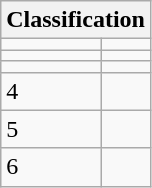<table class="wikitable" font-size: 90%;>
<tr>
<th colspan=2>Classification</th>
</tr>
<tr valign="top">
<td></td>
<td></td>
</tr>
<tr>
<td></td>
<td></td>
</tr>
<tr>
<td></td>
<td></td>
</tr>
<tr>
<td>4</td>
<td></td>
</tr>
<tr>
<td>5</td>
<td></td>
</tr>
<tr>
<td>6</td>
<td></td>
</tr>
</table>
